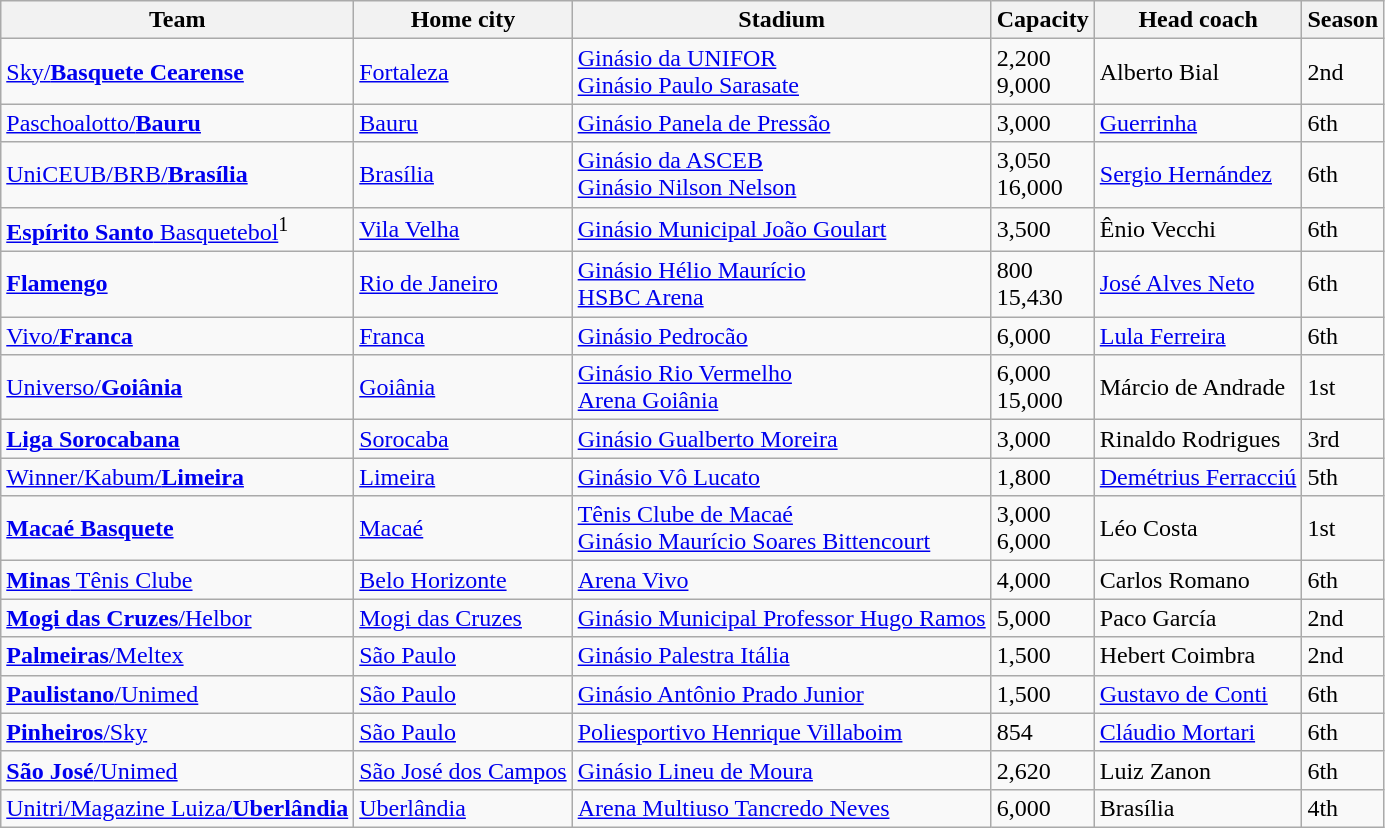<table class="wikitable sortable">
<tr>
<th>Team</th>
<th>Home city</th>
<th>Stadium</th>
<th>Capacity</th>
<th>Head coach</th>
<th>Season</th>
</tr>
<tr>
<td><a href='#'>Sky/<strong>Basquete Cearense</strong></a></td>
<td><a href='#'>Fortaleza</a></td>
<td><a href='#'>Ginásio da UNIFOR</a><br> <a href='#'>Ginásio Paulo Sarasate</a></td>
<td>2,200<br> 9,000</td>
<td> Alberto Bial</td>
<td>2nd</td>
</tr>
<tr>
<td><a href='#'>Paschoalotto/<strong>Bauru</strong></a></td>
<td><a href='#'>Bauru</a></td>
<td><a href='#'>Ginásio Panela de Pressão</a></td>
<td>3,000</td>
<td> <a href='#'>Guerrinha</a></td>
<td>6th</td>
</tr>
<tr>
<td><a href='#'>UniCEUB/BRB/<strong>Brasília</strong></a></td>
<td><a href='#'>Brasília</a></td>
<td><a href='#'>Ginásio da ASCEB</a><br> <a href='#'>Ginásio Nilson Nelson</a></td>
<td>3,050<br> 16,000</td>
<td> <a href='#'>Sergio Hernández</a></td>
<td>6th</td>
</tr>
<tr>
<td><a href='#'><strong>Espírito Santo</strong> Basquetebol</a><sup>1</sup></td>
<td><a href='#'>Vila Velha</a></td>
<td><a href='#'>Ginásio Municipal João Goulart</a></td>
<td>3,500</td>
<td> Ênio Vecchi</td>
<td>6th</td>
</tr>
<tr>
<td><a href='#'><strong>Flamengo</strong></a></td>
<td><a href='#'>Rio de Janeiro</a></td>
<td><a href='#'>Ginásio Hélio Maurício</a><br> <a href='#'>HSBC Arena</a></td>
<td>800<br> 15,430</td>
<td> <a href='#'>José Alves Neto</a></td>
<td>6th</td>
</tr>
<tr>
<td><a href='#'>Vivo/<strong>Franca</strong></a></td>
<td><a href='#'>Franca</a></td>
<td><a href='#'>Ginásio Pedrocão</a></td>
<td>6,000</td>
<td> <a href='#'>Lula Ferreira</a></td>
<td>6th</td>
</tr>
<tr>
<td><a href='#'>Universo/<strong>Goiânia</strong></a></td>
<td><a href='#'>Goiânia</a></td>
<td><a href='#'>Ginásio Rio Vermelho</a><br> <a href='#'>Arena Goiânia</a></td>
<td>6,000<br> 15,000</td>
<td> Márcio de Andrade</td>
<td>1st</td>
</tr>
<tr>
<td><a href='#'><strong>Liga Sorocabana</strong></a></td>
<td><a href='#'>Sorocaba</a></td>
<td><a href='#'>Ginásio Gualberto Moreira</a></td>
<td>3,000</td>
<td> Rinaldo Rodrigues</td>
<td>3rd</td>
</tr>
<tr>
<td><a href='#'>Winner/Kabum/<strong>Limeira</strong></a></td>
<td><a href='#'>Limeira</a></td>
<td><a href='#'>Ginásio Vô Lucato</a></td>
<td>1,800</td>
<td> <a href='#'>Demétrius Ferracciú</a></td>
<td>5th</td>
</tr>
<tr>
<td><a href='#'><strong>Macaé Basquete</strong></a></td>
<td><a href='#'>Macaé</a></td>
<td><a href='#'>Tênis Clube de Macaé</a><br> <a href='#'>Ginásio Maurício Soares Bittencourt</a></td>
<td>3,000<br> 6,000</td>
<td> Léo Costa</td>
<td>1st</td>
</tr>
<tr>
<td><a href='#'><strong>Minas</strong> Tênis Clube</a></td>
<td><a href='#'>Belo Horizonte</a></td>
<td><a href='#'>Arena Vivo</a></td>
<td>4,000</td>
<td> Carlos Romano</td>
<td>6th</td>
</tr>
<tr>
<td><a href='#'><strong>Mogi das Cruzes</strong>/Helbor</a></td>
<td><a href='#'>Mogi das Cruzes</a></td>
<td><a href='#'>Ginásio Municipal Professor Hugo Ramos</a></td>
<td>5,000</td>
<td> Paco García</td>
<td>2nd</td>
</tr>
<tr>
<td><a href='#'><strong>Palmeiras</strong>/Meltex</a></td>
<td><a href='#'>São Paulo</a></td>
<td><a href='#'>Ginásio Palestra Itália</a></td>
<td>1,500</td>
<td> Hebert Coimbra</td>
<td>2nd</td>
</tr>
<tr>
<td><a href='#'><strong>Paulistano</strong>/Unimed</a></td>
<td><a href='#'>São Paulo</a></td>
<td><a href='#'>Ginásio Antônio Prado Junior</a></td>
<td>1,500</td>
<td> <a href='#'>Gustavo de Conti</a></td>
<td>6th</td>
</tr>
<tr>
<td><a href='#'><strong>Pinheiros</strong>/Sky</a></td>
<td><a href='#'>São Paulo</a></td>
<td><a href='#'>Poliesportivo Henrique Villaboim</a></td>
<td>854</td>
<td> <a href='#'>Cláudio Mortari</a></td>
<td>6th</td>
</tr>
<tr>
<td><a href='#'><strong>São José</strong>/Unimed</a></td>
<td><a href='#'>São José dos Campos</a></td>
<td><a href='#'>Ginásio Lineu de Moura</a></td>
<td>2,620</td>
<td> Luiz Zanon</td>
<td>6th</td>
</tr>
<tr>
<td><a href='#'>Unitri/Magazine Luiza/<strong>Uberlândia</strong></a></td>
<td><a href='#'>Uberlândia</a></td>
<td><a href='#'>Arena Multiuso Tancredo Neves</a></td>
<td>6,000</td>
<td> Brasília</td>
<td>4th</td>
</tr>
</table>
